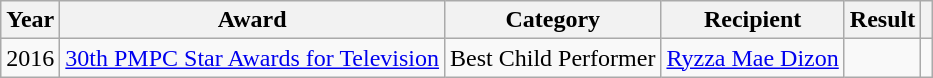<table class="wikitable">
<tr>
<th>Year</th>
<th>Award</th>
<th>Category</th>
<th>Recipient</th>
<th>Result</th>
<th></th>
</tr>
<tr>
<td>2016</td>
<td><a href='#'>30th PMPC Star Awards for Television</a></td>
<td>Best Child Performer</td>
<td><a href='#'>Ryzza Mae Dizon</a></td>
<td></td>
<td></td>
</tr>
</table>
